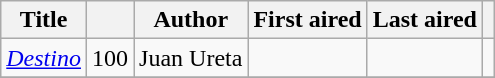<table class="wikitable sortable">
<tr>
<th>Title</th>
<th></th>
<th>Author</th>
<th>First aired</th>
<th>Last aired</th>
<th></th>
</tr>
<tr>
<td><em><a href='#'>Destino</a></em></td>
<td>100</td>
<td>Juan Ureta</td>
<td></td>
<td></td>
<td></td>
</tr>
<tr>
</tr>
</table>
